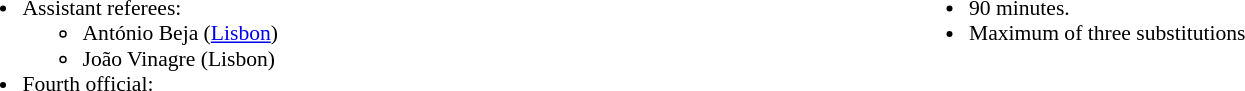<table style="width:100%; font-size:90%">
<tr>
<td style="width:50%; vertical-align:top"><br><ul><li>Assistant referees:<ul><li>António Beja (<a href='#'>Lisbon</a>)</li><li>João Vinagre (Lisbon)</li></ul></li><li>Fourth official:</li></ul></td>
<td style="width:50%; vertical-align:top"><br><ul><li>90 minutes.</li><li>Maximum of three substitutions</li></ul></td>
</tr>
</table>
